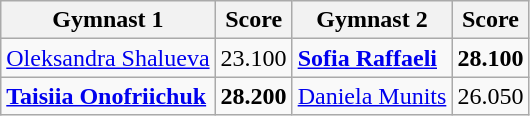<table class="wikitable">
<tr>
<th>Gymnast 1</th>
<th>Score</th>
<th>Gymnast 2</th>
<th>Score</th>
</tr>
<tr>
<td><a href='#'>Oleksandra Shalueva</a></td>
<td>23.100</td>
<td><strong><a href='#'>Sofia Raffaeli</a></strong></td>
<td><strong>28.100</strong></td>
</tr>
<tr>
<td><strong><a href='#'>Taisiia Onofriichuk</a></strong></td>
<td><strong>28.200</strong></td>
<td><a href='#'>Daniela Munits</a></td>
<td>26.050</td>
</tr>
</table>
